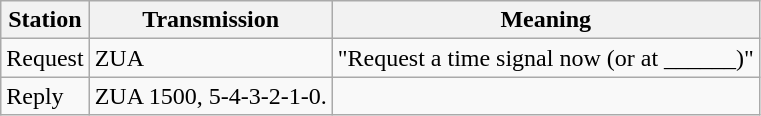<table class="wikitable">
<tr>
<th>Station</th>
<th>Transmission</th>
<th>Meaning</th>
</tr>
<tr>
<td>Request</td>
<td> ZUA</td>
<td>"Request a time signal now (or at ______)"</td>
</tr>
<tr>
<td>Reply</td>
<td>ZUA 1500, 5-4-3-2-1-0.</td>
<td></td>
</tr>
</table>
